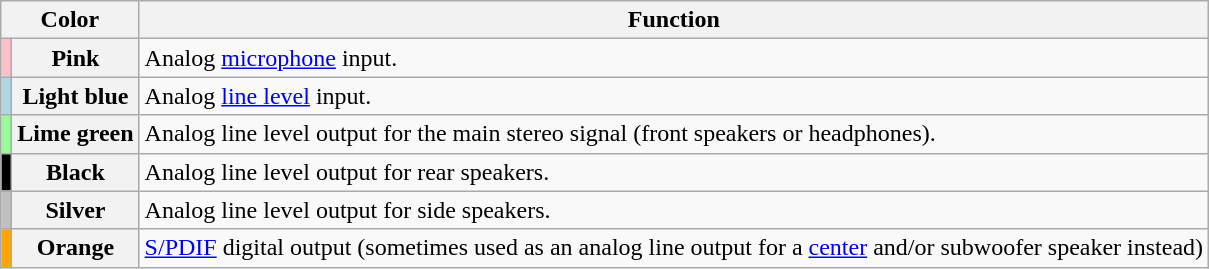<table class="wikitable">
<tr>
<th colspan="2">Color</th>
<th>Function</th>
</tr>
<tr>
<th style="background:pink;"></th>
<th>Pink</th>
<td>Analog <a href='#'>microphone</a> input.</td>
</tr>
<tr>
<th style="background:lightblue;"></th>
<th>Light blue</th>
<td>Analog <a href='#'>line level</a> input.</td>
</tr>
<tr>
<th style="background:palegreen;"></th>
<th>Lime green</th>
<td>Analog line level output for the main stereo signal (front speakers or headphones).</td>
</tr>
<tr>
<th style="background:black;"></th>
<th>Black</th>
<td>Analog line level output for rear speakers.</td>
</tr>
<tr>
<th style="background:silver;"></th>
<th>Silver</th>
<td>Analog line level output for side speakers.</td>
</tr>
<tr>
<th style="background:orange;"></th>
<th>Orange</th>
<td><a href='#'>S/PDIF</a> digital output (sometimes used as an analog line output for a <a href='#'>center</a> and/or subwoofer speaker instead)</td>
</tr>
</table>
